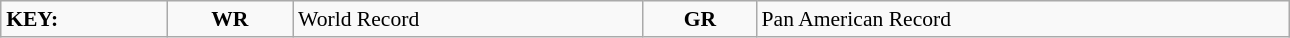<table class="wikitable" style="margin:0.5em auto; font-size:90%;position:relative;" width=68%>
<tr>
<td><strong>KEY:</strong></td>
<td align=center><strong>WR</strong></td>
<td>World Record</td>
<td align=center><strong>GR</strong></td>
<td>Pan American Record</td>
</tr>
</table>
